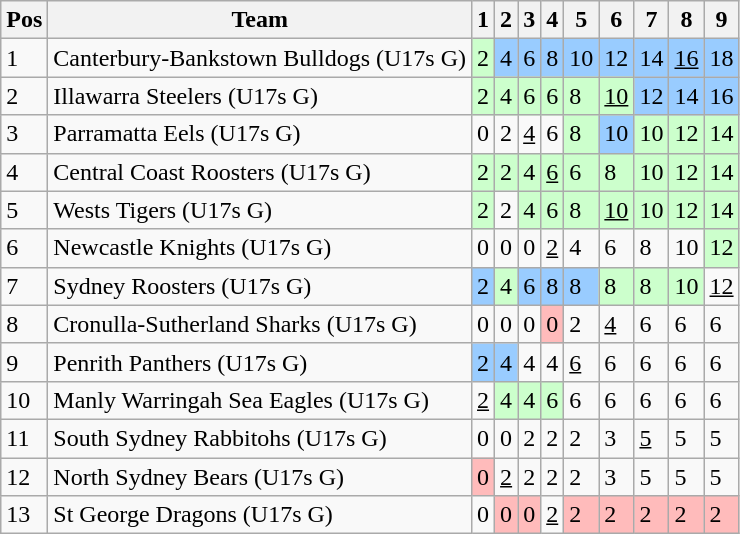<table class="wikitable">
<tr>
<th>Pos</th>
<th>Team</th>
<th>1</th>
<th>2</th>
<th>3</th>
<th>4</th>
<th>5</th>
<th>6</th>
<th>7</th>
<th>8</th>
<th>9</th>
</tr>
<tr>
<td>1</td>
<td> Canterbury-Bankstown Bulldogs (U17s G)</td>
<td style="background:#ccffcc;">2</td>
<td style="background:#99ccff;">4</td>
<td style="background:#99ccff;">6</td>
<td style="background:#99ccff;">8</td>
<td style="background:#99ccff;">10</td>
<td style="background:#99ccff;">12</td>
<td style="background:#99ccff;">14</td>
<td style="background:#99ccff;"><u>16</u></td>
<td style="background:#99ccff;">18</td>
</tr>
<tr>
<td>2</td>
<td> Illawarra Steelers (U17s G)</td>
<td style="background:#ccffcc;">2</td>
<td style="background:#ccffcc;">4</td>
<td style="background:#ccffcc;">6</td>
<td style="background:#ccffcc;">6</td>
<td style="background:#ccffcc;">8</td>
<td style="background:#ccffcc;"><u>10</u></td>
<td style="background:#99ccff;">12</td>
<td style="background:#99ccff;">14</td>
<td style="background:#99ccff;">16</td>
</tr>
<tr>
<td>3</td>
<td> Parramatta Eels (U17s G)</td>
<td>0</td>
<td>2</td>
<td><u>4</u></td>
<td>6</td>
<td style="background:#ccffcc;">8</td>
<td style="background:#99ccff;">10</td>
<td style="background:#ccffcc;">10</td>
<td style="background:#ccffcc;">12</td>
<td style="background:#ccffcc;">14</td>
</tr>
<tr>
<td>4</td>
<td> Central Coast Roosters (U17s G)</td>
<td style="background:#ccffcc;">2</td>
<td style="background:#ccffcc;">2</td>
<td style="background:#ccffcc;">4</td>
<td style="background:#ccffcc;"><u>6</u></td>
<td style="background:#ccffcc;">6</td>
<td style="background:#ccffcc;">8</td>
<td style="background:#ccffcc;">10</td>
<td style="background:#ccffcc;">12</td>
<td style="background:#ccffcc;">14</td>
</tr>
<tr>
<td>5</td>
<td> Wests Tigers (U17s G)</td>
<td style="background:#ccffcc;">2</td>
<td>2</td>
<td style="background:#ccffcc;">4</td>
<td style="background:#ccffcc;">6</td>
<td style="background:#ccffcc;">8</td>
<td style="background:#ccffcc;"><u>10</u></td>
<td style="background:#ccffcc;">10</td>
<td style="background:#ccffcc;">12</td>
<td style="background:#ccffcc;">14</td>
</tr>
<tr>
<td>6</td>
<td> Newcastle Knights (U17s G)</td>
<td>0</td>
<td>0</td>
<td>0</td>
<td><u>2</u></td>
<td>4</td>
<td>6</td>
<td>8</td>
<td>10</td>
<td style="background:#ccffcc;">12</td>
</tr>
<tr>
<td>7</td>
<td> Sydney Roosters (U17s G)</td>
<td style="background:#99ccff;">2</td>
<td style="background:#ccffcc;">4</td>
<td style="background:#99ccff;">6</td>
<td style="background:#99ccff;">8</td>
<td style="background:#99ccff;">8</td>
<td style="background:#ccffcc;">8</td>
<td style="background:#ccffcc;">8</td>
<td style="background:#ccffcc;">10</td>
<td><u>12</u></td>
</tr>
<tr>
<td>8</td>
<td> Cronulla-Sutherland Sharks (U17s G)</td>
<td>0</td>
<td>0</td>
<td>0</td>
<td style="background:#ffbbbb;">0</td>
<td>2</td>
<td><u>4</u></td>
<td>6</td>
<td>6</td>
<td>6</td>
</tr>
<tr>
<td>9</td>
<td> Penrith Panthers (U17s G)</td>
<td style="background:#99ccff;">2</td>
<td style="background:#99ccff;">4</td>
<td>4</td>
<td>4</td>
<td><u>6</u></td>
<td>6</td>
<td>6</td>
<td>6</td>
<td>6</td>
</tr>
<tr>
<td>10</td>
<td> Manly Warringah Sea Eagles (U17s G)</td>
<td><u>2</u></td>
<td style="background:#ccffcc;">4</td>
<td style="background:#ccffcc;">4</td>
<td style="background:#ccffcc;">6</td>
<td>6</td>
<td>6</td>
<td>6</td>
<td>6</td>
<td>6</td>
</tr>
<tr>
<td>11</td>
<td> South Sydney Rabbitohs (U17s G)</td>
<td>0</td>
<td>0</td>
<td>2</td>
<td>2</td>
<td>2</td>
<td>3</td>
<td><u>5</u></td>
<td>5</td>
<td>5</td>
</tr>
<tr>
<td>12</td>
<td> North Sydney Bears (U17s G)</td>
<td style="background:#ffbbbb;">0</td>
<td><u>2</u></td>
<td>2</td>
<td>2</td>
<td>2</td>
<td>3</td>
<td>5</td>
<td>5</td>
<td>5</td>
</tr>
<tr>
<td>13</td>
<td> St George Dragons (U17s G)</td>
<td>0</td>
<td style="background:#ffbbbb;">0</td>
<td style="background:#ffbbbb;">0</td>
<td><u>2</u></td>
<td style="background:#ffbbbb;">2</td>
<td style="background:#ffbbbb;">2</td>
<td style="background:#ffbbbb;">2</td>
<td style="background:#ffbbbb;">2</td>
<td style="background:#ffbbbb;">2</td>
</tr>
</table>
